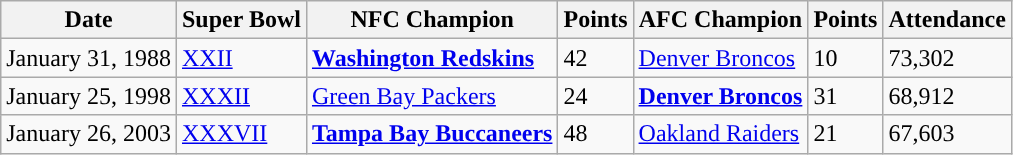<table class="wikitable" style=font-size:100% style="text-align:center">
<tr>
<th style="text-align:center;">Date</th>
<th style="text-align:center;">Super Bowl</th>
<th style="text-align:center;">NFC Champion</th>
<th style="text-align:center;">Points</th>
<th style="text-align:center;">AFC Champion</th>
<th style="text-align:center;">Points</th>
<th style="text-align:center;">Attendance</th>
</tr>
<tr>
<td>January 31, 1988</td>
<td><a href='#'>XXII</a></td>
<td><strong><a href='#'>Washington Redskins</a></strong></td>
<td>42</td>
<td><a href='#'>Denver Broncos</a></td>
<td>10</td>
<td>73,302</td>
</tr>
<tr>
<td>January 25, 1998</td>
<td><a href='#'>XXXII</a></td>
<td><a href='#'>Green Bay Packers</a></td>
<td>24</td>
<td><strong><a href='#'>Denver Broncos</a></strong></td>
<td>31</td>
<td>68,912</td>
</tr>
<tr>
<td>January 26, 2003</td>
<td><a href='#'>XXXVII</a></td>
<td><strong><a href='#'>Tampa Bay Buccaneers</a></strong></td>
<td>48</td>
<td><a href='#'>Oakland Raiders</a></td>
<td>21</td>
<td>67,603</td>
</tr>
</table>
